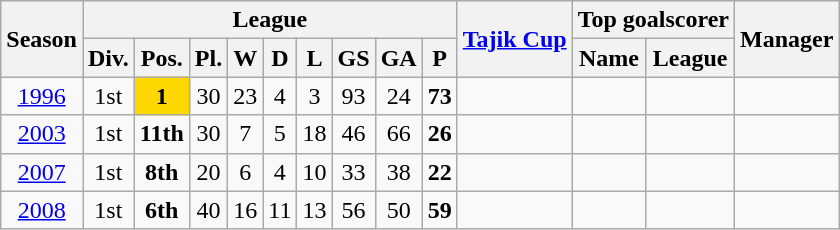<table class="wikitable">
<tr style="background:#efefef;">
<th rowspan="2">Season</th>
<th colspan="9">League</th>
<th rowspan="2"><a href='#'>Tajik Cup</a></th>
<th colspan="2">Top goalscorer</th>
<th rowspan="2">Manager</th>
</tr>
<tr>
<th>Div.</th>
<th>Pos.</th>
<th>Pl.</th>
<th>W</th>
<th>D</th>
<th>L</th>
<th>GS</th>
<th>GA</th>
<th>P</th>
<th>Name</th>
<th>League</th>
</tr>
<tr>
<td align=center><a href='#'>1996</a></td>
<td align=center>1st</td>
<td style="text-align:center; background:gold;"><strong>1</strong></td>
<td align=center>30</td>
<td align=center>23</td>
<td align=center>4</td>
<td align=center>3</td>
<td align=center>93</td>
<td align=center>24</td>
<td align=center><strong>73</strong></td>
<td align=center></td>
<td align=center></td>
<td align=center></td>
<td align=center></td>
</tr>
<tr>
<td align=center><a href='#'>2003</a></td>
<td align=center>1st</td>
<td align=center><strong>11th</strong></td>
<td align=center>30</td>
<td align=center>7</td>
<td align=center>5</td>
<td align=center>18</td>
<td align=center>46</td>
<td align=center>66</td>
<td align=center><strong>26</strong></td>
<td align=center></td>
<td align=center></td>
<td align=center></td>
<td align=center></td>
</tr>
<tr>
<td align=center><a href='#'>2007</a></td>
<td align=center>1st</td>
<td align=center><strong>8th</strong></td>
<td align=center>20</td>
<td align=center>6</td>
<td align=center>4</td>
<td align=center>10</td>
<td align=center>33</td>
<td align=center>38</td>
<td align=center><strong>22</strong></td>
<td align=center></td>
<td align=center></td>
<td align=center></td>
<td align=center></td>
</tr>
<tr>
<td align=center><a href='#'>2008</a></td>
<td align=center>1st</td>
<td align=center><strong>6th</strong></td>
<td align=center>40</td>
<td align=center>16</td>
<td align=center>11</td>
<td align=center>13</td>
<td align=center>56</td>
<td align=center>50</td>
<td align=center><strong>59</strong></td>
<td align=center></td>
<td align=center></td>
<td align=center></td>
<td align=center></td>
</tr>
</table>
